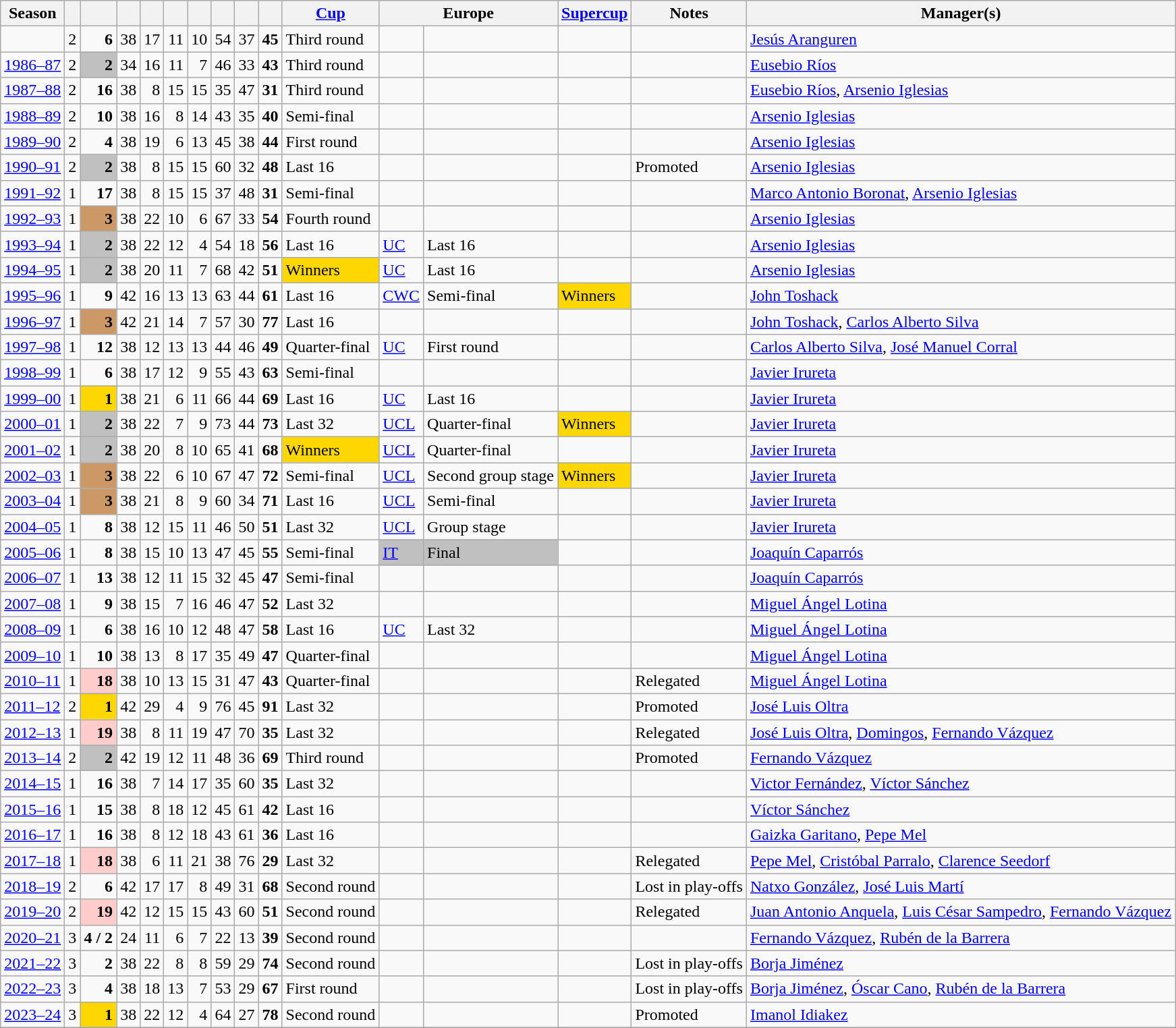<table class="wikitable">
<tr>
<th>Season</th>
<th></th>
<th></th>
<th></th>
<th></th>
<th></th>
<th></th>
<th></th>
<th></th>
<th></th>
<th><a href='#'>Cup</a></th>
<th colspan=2>Europe</th>
<th><a href='#'>Supercup</a></th>
<th>Notes</th>
<th>Manager(s)</th>
</tr>
<tr>
<td></td>
<td>2</td>
<td align=right><strong>6</strong></td>
<td align=right>38</td>
<td align=right>17</td>
<td align=right>11</td>
<td align=right>10</td>
<td align=right>54</td>
<td align=right>37</td>
<td align=right><strong>45</strong></td>
<td>Third round</td>
<td></td>
<td></td>
<td></td>
<td></td>
<td><a href='#'>Jesús Aranguren</a></td>
</tr>
<tr>
<td><a href='#'>1986–87</a></td>
<td>2</td>
<td align=right bgcolor=silver><strong>2</strong></td>
<td align=right>34</td>
<td align=right>16</td>
<td align=right>11</td>
<td align=right>7</td>
<td align=right>46</td>
<td align=right>33</td>
<td align=right><strong>43</strong></td>
<td>Third round</td>
<td></td>
<td></td>
<td></td>
<td></td>
<td><a href='#'>Eusebio Ríos</a></td>
</tr>
<tr>
<td><a href='#'>1987–88</a></td>
<td>2</td>
<td align=right><strong>16</strong></td>
<td align=right>38</td>
<td align=right>8</td>
<td align=right>15</td>
<td align=right>15</td>
<td align=right>35</td>
<td align=right>47</td>
<td align=right><strong>31</strong></td>
<td>Third round</td>
<td></td>
<td></td>
<td></td>
<td></td>
<td><a href='#'>Eusebio Ríos</a>, <a href='#'>Arsenio Iglesias</a></td>
</tr>
<tr>
<td><a href='#'>1988–89</a></td>
<td>2</td>
<td align=right><strong>10</strong></td>
<td align=right>38</td>
<td align=right>16</td>
<td align=right>8</td>
<td align=right>14</td>
<td align=right>43</td>
<td align=right>35</td>
<td align=right><strong>40</strong></td>
<td>Semi-final</td>
<td></td>
<td></td>
<td></td>
<td></td>
<td><a href='#'>Arsenio Iglesias</a></td>
</tr>
<tr>
<td><a href='#'>1989–90</a></td>
<td>2</td>
<td align=right><strong>4</strong></td>
<td align=right>38</td>
<td align=right>19</td>
<td align=right>6</td>
<td align=right>13</td>
<td align=right>45</td>
<td align=right>38</td>
<td align=right><strong>44</strong></td>
<td>First round</td>
<td></td>
<td></td>
<td></td>
<td></td>
<td><a href='#'>Arsenio Iglesias</a></td>
</tr>
<tr>
<td><a href='#'>1990–91</a></td>
<td>2</td>
<td align=right bgcolor=silver><strong>2</strong></td>
<td align=right>38</td>
<td align=right>8</td>
<td align=right>15</td>
<td align=right>15</td>
<td align=right>60</td>
<td align=right>32</td>
<td align=right><strong>48</strong></td>
<td>Last 16</td>
<td></td>
<td></td>
<td></td>
<td>Promoted</td>
<td><a href='#'>Arsenio Iglesias</a></td>
</tr>
<tr>
<td><a href='#'>1991–92</a></td>
<td>1</td>
<td align=right><strong>17</strong></td>
<td align=right>38</td>
<td align=right>8</td>
<td align=right>15</td>
<td align=right>15</td>
<td align=right>37</td>
<td align=right>48</td>
<td align=right><strong>31</strong></td>
<td>Semi-final</td>
<td></td>
<td></td>
<td></td>
<td></td>
<td><a href='#'>Marco Antonio Boronat</a>, <a href='#'>Arsenio Iglesias</a></td>
</tr>
<tr>
<td><a href='#'>1992–93</a></td>
<td>1</td>
<td align=right bgcolor=#CC9966><strong>3</strong></td>
<td align=right>38</td>
<td align=right>22</td>
<td align=right>10</td>
<td align=right>6</td>
<td align=right>67</td>
<td align=right>33</td>
<td align=right><strong>54</strong></td>
<td>Fourth round</td>
<td></td>
<td></td>
<td></td>
<td></td>
<td><a href='#'>Arsenio Iglesias</a></td>
</tr>
<tr>
<td><a href='#'>1993–94</a></td>
<td>1</td>
<td align=right bgcolor=silver><strong>2</strong></td>
<td align=right>38</td>
<td align=right>22</td>
<td align=right>12</td>
<td align=right>4</td>
<td align=right>54</td>
<td align=right>18</td>
<td align=right><strong>56</strong></td>
<td>Last 16</td>
<td><a href='#'>UC</a></td>
<td>Last 16</td>
<td></td>
<td></td>
<td><a href='#'>Arsenio Iglesias</a></td>
</tr>
<tr>
<td><a href='#'>1994–95</a></td>
<td>1</td>
<td align=right bgcolor=silver><strong>2</strong></td>
<td align=right>38</td>
<td align=right>20</td>
<td align=right>11</td>
<td align=right>7</td>
<td align=right>68</td>
<td align=right>42</td>
<td align=right><strong>51</strong></td>
<td bgcolor=gold>Winners</td>
<td><a href='#'>UC</a></td>
<td>Last 16</td>
<td></td>
<td></td>
<td><a href='#'>Arsenio Iglesias</a></td>
</tr>
<tr>
<td><a href='#'>1995–96</a></td>
<td>1</td>
<td align=right><strong>9</strong></td>
<td align=right>42</td>
<td align=right>16</td>
<td align=right>13</td>
<td align=right>13</td>
<td align=right>63</td>
<td align=right>44</td>
<td align=right><strong>61</strong></td>
<td>Last 16</td>
<td><a href='#'>CWC</a></td>
<td>Semi-final</td>
<td bgcolor=gold>Winners</td>
<td></td>
<td><a href='#'>John Toshack</a></td>
</tr>
<tr>
<td><a href='#'>1996–97</a></td>
<td>1</td>
<td align=right bgcolor=#CC9966><strong>3</strong></td>
<td align=right>42</td>
<td align=right>21</td>
<td align=right>14</td>
<td align=right>7</td>
<td align=right>57</td>
<td align=right>30</td>
<td align=right><strong>77</strong></td>
<td>Last 16</td>
<td></td>
<td></td>
<td></td>
<td></td>
<td><a href='#'>John Toshack</a>, <a href='#'>Carlos Alberto Silva</a></td>
</tr>
<tr>
<td><a href='#'>1997–98</a></td>
<td>1</td>
<td align=right><strong>12</strong></td>
<td align=right>38</td>
<td align=right>12</td>
<td align=right>13</td>
<td align=right>13</td>
<td align=right>44</td>
<td align=right>46</td>
<td align=right><strong>49</strong></td>
<td>Quarter-final</td>
<td><a href='#'>UC</a></td>
<td>First round</td>
<td></td>
<td></td>
<td><a href='#'>Carlos Alberto Silva</a>, <a href='#'>José Manuel Corral</a></td>
</tr>
<tr>
<td><a href='#'>1998–99</a></td>
<td>1</td>
<td align=right><strong>6</strong></td>
<td align=right>38</td>
<td align=right>17</td>
<td align=right>12</td>
<td align=right>9</td>
<td align=right>55</td>
<td align=right>43</td>
<td align=right><strong>63</strong></td>
<td>Semi-final</td>
<td></td>
<td></td>
<td></td>
<td></td>
<td><a href='#'>Javier Irureta</a></td>
</tr>
<tr>
<td><a href='#'>1999–00</a></td>
<td>1</td>
<td align=right bgcolor=gold><strong>1</strong></td>
<td align=right>38</td>
<td align=right>21</td>
<td align=right>6</td>
<td align=right>11</td>
<td align=right>66</td>
<td align=right>44</td>
<td align=right><strong>69</strong></td>
<td>Last 16</td>
<td><a href='#'>UC</a></td>
<td>Last 16</td>
<td></td>
<td></td>
<td><a href='#'>Javier Irureta</a></td>
</tr>
<tr>
<td><a href='#'>2000–01</a></td>
<td>1</td>
<td align=right bgcolor=silver><strong>2</strong></td>
<td align=right>38</td>
<td align=right>22</td>
<td align=right>7</td>
<td align=right>9</td>
<td align=right>73</td>
<td align=right>44</td>
<td align=right><strong>73</strong></td>
<td>Last 32</td>
<td><a href='#'>UCL</a></td>
<td>Quarter-final</td>
<td bgcolor=gold>Winners</td>
<td></td>
<td><a href='#'>Javier Irureta</a></td>
</tr>
<tr>
<td><a href='#'>2001–02</a></td>
<td>1</td>
<td align=right bgcolor=silver><strong>2</strong></td>
<td align=right>38</td>
<td align=right>20</td>
<td align=right>8</td>
<td align=right>10</td>
<td align=right>65</td>
<td align=right>41</td>
<td align=right><strong>68</strong></td>
<td bgcolor=gold>Winners</td>
<td><a href='#'>UCL</a></td>
<td>Quarter-final</td>
<td></td>
<td></td>
<td><a href='#'>Javier Irureta</a></td>
</tr>
<tr>
<td><a href='#'>2002–03</a></td>
<td>1</td>
<td align=right bgcolor=#CC9966><strong>3</strong></td>
<td align=right>38</td>
<td align=right>22</td>
<td align=right>6</td>
<td align=right>10</td>
<td align=right>67</td>
<td align=right>47</td>
<td align=right><strong>72</strong></td>
<td>Semi-final</td>
<td><a href='#'>UCL</a></td>
<td>Second group stage</td>
<td bgcolor=gold>Winners</td>
<td></td>
<td><a href='#'>Javier Irureta</a></td>
</tr>
<tr>
<td><a href='#'>2003–04</a></td>
<td>1</td>
<td align=right bgcolor=#CC9966><strong>3</strong></td>
<td align=right>38</td>
<td align=right>21</td>
<td align=right>8</td>
<td align=right>9</td>
<td align=right>60</td>
<td align=right>34</td>
<td align=right><strong>71</strong></td>
<td>Last 16</td>
<td><a href='#'>UCL</a></td>
<td>Semi-final</td>
<td></td>
<td></td>
<td><a href='#'>Javier Irureta</a></td>
</tr>
<tr>
<td><a href='#'>2004–05</a></td>
<td>1</td>
<td align=right><strong>8</strong></td>
<td align=right>38</td>
<td align=right>12</td>
<td align=right>15</td>
<td align=right>11</td>
<td align=right>46</td>
<td align=right>50</td>
<td align=right><strong>51</strong></td>
<td>Last 32</td>
<td><a href='#'>UCL</a></td>
<td>Group stage</td>
<td></td>
<td></td>
<td><a href='#'>Javier Irureta</a></td>
</tr>
<tr>
<td><a href='#'>2005–06</a></td>
<td>1</td>
<td align=right><strong>8</strong></td>
<td align=right>38</td>
<td align=right>15</td>
<td align=right>10</td>
<td align=right>13</td>
<td align=right>47</td>
<td align=right>45</td>
<td align=right><strong>55</strong></td>
<td>Semi-final</td>
<td bgcolor=silver><a href='#'>IT</a></td>
<td bgcolor=silver>Final</td>
<td></td>
<td></td>
<td><a href='#'>Joaquín Caparrós</a></td>
</tr>
<tr>
<td><a href='#'>2006–07</a></td>
<td>1</td>
<td align=right><strong>13</strong></td>
<td align=right>38</td>
<td align=right>12</td>
<td align=right>11</td>
<td align=right>15</td>
<td align=right>32</td>
<td align=right>45</td>
<td align=right><strong>47</strong></td>
<td>Semi-final</td>
<td></td>
<td></td>
<td></td>
<td></td>
<td><a href='#'>Joaquín Caparrós</a></td>
</tr>
<tr>
<td><a href='#'>2007–08</a></td>
<td>1</td>
<td align=right><strong>9</strong></td>
<td align=right>38</td>
<td align=right>15</td>
<td align=right>7</td>
<td align=right>16</td>
<td align=right>46</td>
<td align=right>47</td>
<td align=right><strong>52</strong></td>
<td>Last 32</td>
<td></td>
<td></td>
<td></td>
<td></td>
<td><a href='#'>Miguel Ángel Lotina</a></td>
</tr>
<tr>
<td><a href='#'>2008–09</a></td>
<td>1</td>
<td align=right><strong>6</strong></td>
<td align=right>38</td>
<td align=right>16</td>
<td align=right>10</td>
<td align=right>12</td>
<td align=right>48</td>
<td align=right>47</td>
<td align=right><strong>58</strong></td>
<td>Last 16</td>
<td><a href='#'>UC</a></td>
<td>Last 32</td>
<td></td>
<td></td>
<td><a href='#'>Miguel Ángel Lotina</a></td>
</tr>
<tr>
<td><a href='#'>2009–10</a></td>
<td>1</td>
<td align=right><strong>10</strong></td>
<td align=right>38</td>
<td align=right>13</td>
<td align=right>8</td>
<td align=right>17</td>
<td align=right>35</td>
<td align=right>49</td>
<td align=right><strong>47</strong></td>
<td>Quarter-final</td>
<td></td>
<td></td>
<td></td>
<td></td>
<td><a href='#'>Miguel Ángel Lotina</a></td>
</tr>
<tr>
<td><a href='#'>2010–11</a></td>
<td>1</td>
<td align=right bgcolor=FFCCCC><strong>18</strong></td>
<td align=right>38</td>
<td align=right>10</td>
<td align=right>13</td>
<td align=right>15</td>
<td align=right>31</td>
<td align=right>47</td>
<td align=right><strong>43</strong></td>
<td>Quarter-final</td>
<td></td>
<td></td>
<td></td>
<td>Relegated</td>
<td><a href='#'>Miguel Ángel Lotina</a></td>
</tr>
<tr>
<td><a href='#'>2011–12</a></td>
<td>2</td>
<td align=right bgcolor=gold><strong>1</strong></td>
<td align=right>42</td>
<td align=right>29</td>
<td align=right>4</td>
<td align=right>9</td>
<td align=right>76</td>
<td align=right>45</td>
<td align=right><strong>91</strong></td>
<td>Last 32</td>
<td></td>
<td></td>
<td></td>
<td>Promoted</td>
<td><a href='#'>José Luis Oltra</a></td>
</tr>
<tr>
<td><a href='#'>2012–13</a></td>
<td>1</td>
<td align=right bgcolor=FFCCCC><strong>19</strong></td>
<td align=right>38</td>
<td align=right>8</td>
<td align=right>11</td>
<td align=right>19</td>
<td align=right>47</td>
<td align=right>70</td>
<td align=right><strong>35</strong></td>
<td>Last 32</td>
<td></td>
<td></td>
<td></td>
<td>Relegated</td>
<td><a href='#'>José Luis Oltra</a>, <a href='#'>Domingos</a>, <a href='#'>Fernando Vázquez</a></td>
</tr>
<tr>
<td><a href='#'>2013–14</a></td>
<td>2</td>
<td align=right bgcolor=silver><strong>2</strong></td>
<td align=right>42</td>
<td align=right>19</td>
<td align=right>12</td>
<td align=right>11</td>
<td align=right>48</td>
<td align=right>36</td>
<td align=right><strong>69</strong></td>
<td>Third round</td>
<td></td>
<td></td>
<td></td>
<td>Promoted</td>
<td><a href='#'>Fernando Vázquez</a></td>
</tr>
<tr>
<td><a href='#'>2014–15</a></td>
<td>1</td>
<td align=right><strong>16</strong></td>
<td align=right>38</td>
<td align=right>7</td>
<td align=right>14</td>
<td align=right>17</td>
<td align=right>35</td>
<td align=right>60</td>
<td align=right><strong>35</strong></td>
<td>Last 32</td>
<td></td>
<td></td>
<td></td>
<td></td>
<td><a href='#'>Victor Fernández</a>, <a href='#'>Víctor Sánchez</a></td>
</tr>
<tr>
<td><a href='#'>2015–16</a></td>
<td>1</td>
<td align=right><strong>15</strong></td>
<td align=right>38</td>
<td align=right>8</td>
<td align=right>18</td>
<td align=right>12</td>
<td align=right>45</td>
<td align=right>61</td>
<td align=right><strong>42</strong></td>
<td>Last 16</td>
<td></td>
<td></td>
<td></td>
<td></td>
<td><a href='#'>Víctor Sánchez</a></td>
</tr>
<tr>
<td><a href='#'>2016–17</a></td>
<td>1</td>
<td align=right><strong>16</strong></td>
<td align=right>38</td>
<td align=right>8</td>
<td align=right>12</td>
<td align=right>18</td>
<td align=right>43</td>
<td align=right>61</td>
<td align=right><strong>36</strong></td>
<td>Last 16</td>
<td></td>
<td></td>
<td></td>
<td></td>
<td><a href='#'>Gaizka Garitano</a>, <a href='#'>Pepe Mel</a></td>
</tr>
<tr>
<td><a href='#'>2017–18</a></td>
<td>1</td>
<td align=right bgcolor=FFCCCC><strong>18</strong></td>
<td align=right>38</td>
<td align=right>6</td>
<td align=right>11</td>
<td align=right>21</td>
<td align=right>38</td>
<td align=right>76</td>
<td align=right><strong>29</strong></td>
<td>Last 32</td>
<td></td>
<td></td>
<td></td>
<td>Relegated</td>
<td><a href='#'>Pepe Mel</a>, <a href='#'>Cristóbal Parralo</a>, <a href='#'>Clarence Seedorf</a></td>
</tr>
<tr>
<td><a href='#'>2018–19</a></td>
<td>2</td>
<td align=right><strong>6</strong></td>
<td align=right>42</td>
<td align=right>17</td>
<td align=right>17</td>
<td align=right>8</td>
<td align=right>49</td>
<td align=right>31</td>
<td align=right><strong>68</strong></td>
<td>Second round</td>
<td></td>
<td></td>
<td></td>
<td>Lost in play-offs</td>
<td><a href='#'>Natxo González</a>, <a href='#'>José Luis Martí</a></td>
</tr>
<tr>
<td><a href='#'>2019–20</a></td>
<td>2</td>
<td align=right bgcolor=FFCCCC><strong>19</strong></td>
<td align=right>42</td>
<td align=right>12</td>
<td align=right>15</td>
<td align=right>15</td>
<td align=right>43</td>
<td align=right>60</td>
<td align=right><strong>51</strong></td>
<td>Second round</td>
<td></td>
<td></td>
<td></td>
<td>Relegated</td>
<td><a href='#'>Juan Antonio Anquela</a>, <a href='#'>Luis César Sampedro</a>, <a href='#'>Fernando Vázquez</a></td>
</tr>
<tr>
<td><a href='#'>2020–21</a></td>
<td>3</td>
<td align=right><strong>4 / 2</strong></td>
<td align=right>24</td>
<td align=right>11</td>
<td align=right>6</td>
<td align=right>7</td>
<td align=right>22</td>
<td align=right>13</td>
<td align=right><strong>39</strong></td>
<td>Second round</td>
<td></td>
<td></td>
<td></td>
<td></td>
<td><a href='#'>Fernando Vázquez</a>, <a href='#'>Rubén de la Barrera</a></td>
</tr>
<tr>
<td><a href='#'>2021–22</a></td>
<td>3</td>
<td align=right><strong>2</strong></td>
<td align=right>38</td>
<td align=right>22</td>
<td align=right>8</td>
<td align=right>8</td>
<td align=right>59</td>
<td align=right>29</td>
<td align=right><strong>74</strong></td>
<td>Second round</td>
<td></td>
<td></td>
<td></td>
<td>Lost in play-offs</td>
<td><a href='#'>Borja Jiménez</a></td>
</tr>
<tr>
<td><a href='#'>2022–23</a></td>
<td>3</td>
<td align=right><strong>4</strong></td>
<td align=right>38</td>
<td align=right>18</td>
<td align=right>13</td>
<td align=right>7</td>
<td align=right>53</td>
<td align=right>29</td>
<td align=right><strong>67</strong></td>
<td>First round</td>
<td></td>
<td></td>
<td></td>
<td>Lost in play-offs</td>
<td><a href='#'>Borja Jiménez</a>, <a href='#'>Óscar Cano</a>, <a href='#'>Rubén de la Barrera</a></td>
</tr>
<tr>
<td><a href='#'>2023–24</a></td>
<td>3</td>
<td align=right bgcolor=gold><strong>1</strong></td>
<td align=right>38</td>
<td align=right>22</td>
<td align=right>12</td>
<td align=right>4</td>
<td align=right>64</td>
<td align=right>27</td>
<td align=right><strong>78</strong></td>
<td>Second round</td>
<td></td>
<td></td>
<td></td>
<td>Promoted</td>
<td><a href='#'>Imanol Idiakez</a></td>
</tr>
<tr>
</tr>
</table>
